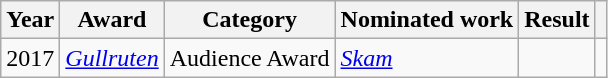<table class="wikitable">
<tr>
<th>Year</th>
<th>Award</th>
<th>Category</th>
<th>Nominated work</th>
<th>Result</th>
<th></th>
</tr>
<tr>
<td>2017</td>
<td><em><a href='#'>Gullruten</a></em></td>
<td>Audience Award</td>
<td><em><a href='#'>Skam</a></em></td>
<td></td>
<td></td>
</tr>
</table>
